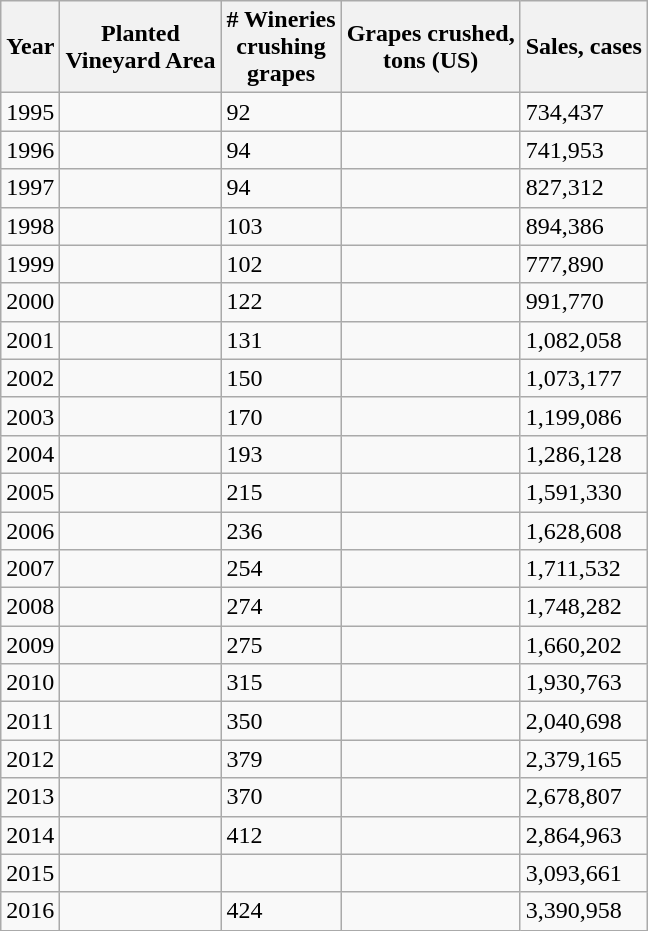<table class="wikitable" align="right">
<tr>
<th>Year</th>
<th>Planted<br>Vineyard Area</th>
<th># Wineries<br>crushing<br>grapes</th>
<th>Grapes crushed,<br>tons (US)</th>
<th>Sales, cases</th>
</tr>
<tr>
<td>1995</td>
<td></td>
<td>92</td>
<td></td>
<td>734,437</td>
</tr>
<tr>
<td>1996</td>
<td></td>
<td>94</td>
<td></td>
<td>741,953</td>
</tr>
<tr>
<td>1997</td>
<td></td>
<td>94</td>
<td></td>
<td>827,312</td>
</tr>
<tr>
<td>1998</td>
<td></td>
<td>103</td>
<td></td>
<td>894,386</td>
</tr>
<tr>
<td>1999</td>
<td></td>
<td>102</td>
<td></td>
<td>777,890</td>
</tr>
<tr>
<td>2000</td>
<td></td>
<td>122</td>
<td></td>
<td>991,770</td>
</tr>
<tr>
<td>2001</td>
<td></td>
<td>131</td>
<td></td>
<td>1,082,058</td>
</tr>
<tr>
<td>2002</td>
<td></td>
<td>150</td>
<td></td>
<td>1,073,177</td>
</tr>
<tr>
<td>2003</td>
<td></td>
<td>170</td>
<td></td>
<td>1,199,086</td>
</tr>
<tr>
<td>2004</td>
<td></td>
<td>193</td>
<td></td>
<td>1,286,128</td>
</tr>
<tr>
<td>2005</td>
<td></td>
<td>215</td>
<td></td>
<td>1,591,330</td>
</tr>
<tr>
<td>2006</td>
<td></td>
<td>236</td>
<td></td>
<td>1,628,608</td>
</tr>
<tr>
<td>2007</td>
<td></td>
<td>254</td>
<td></td>
<td>1,711,532</td>
</tr>
<tr>
<td>2008</td>
<td></td>
<td>274</td>
<td></td>
<td>1,748,282</td>
</tr>
<tr>
<td>2009</td>
<td></td>
<td>275</td>
<td></td>
<td>1,660,202</td>
</tr>
<tr>
<td>2010</td>
<td></td>
<td>315</td>
<td></td>
<td>1,930,763</td>
</tr>
<tr>
<td>2011</td>
<td></td>
<td>350</td>
<td></td>
<td>2,040,698</td>
</tr>
<tr>
<td>2012</td>
<td></td>
<td>379</td>
<td></td>
<td>2,379,165</td>
</tr>
<tr>
<td>2013</td>
<td></td>
<td>370</td>
<td></td>
<td>2,678,807</td>
</tr>
<tr>
<td>2014</td>
<td></td>
<td>412</td>
<td></td>
<td>2,864,963</td>
</tr>
<tr>
<td>2015</td>
<td></td>
<td></td>
<td></td>
<td>3,093,661</td>
</tr>
<tr>
<td>2016</td>
<td></td>
<td>424</td>
<td></td>
<td>3,390,958</td>
</tr>
</table>
